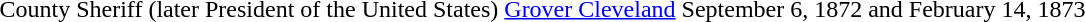<table>
<tr>
<td>County Sheriff (later President of the United States) <a href='#'>Grover Cleveland</a></td>
<td>September 6, 1872 and February 14, 1873</td>
</tr>
</table>
